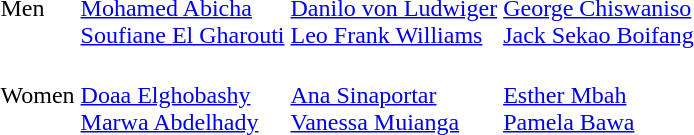<table>
<tr>
<td>Men<br></td>
<td><br><a href='#'>Mohamed Abicha</a><br><a href='#'>Soufiane El Gharouti</a></td>
<td><br><a href='#'>Danilo von Ludwiger</a><br><a href='#'>Leo Frank Williams</a></td>
<td><br><a href='#'>George Chiswaniso</a><br><a href='#'>Jack Sekao Boifang</a></td>
</tr>
<tr>
<td>Women<br></td>
<td><br><a href='#'>Doaa Elghobashy</a><br><a href='#'>Marwa Abdelhady</a></td>
<td><br><a href='#'>Ana Sinaportar</a><br><a href='#'>Vanessa Muianga</a></td>
<td><br><a href='#'>Esther Mbah</a><br><a href='#'>Pamela Bawa</a></td>
</tr>
</table>
